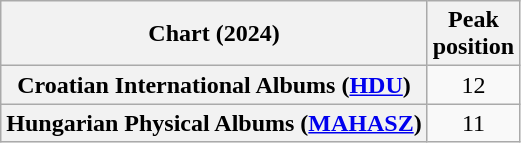<table class="wikitable sortable plainrowheaders" style="text-align:center">
<tr>
<th scope="col">Chart (2024)</th>
<th scope="col">Peak<br> position</th>
</tr>
<tr>
<th scope="row">Croatian International Albums (<a href='#'>HDU</a>)</th>
<td>12</td>
</tr>
<tr>
<th scope="row">Hungarian Physical Albums (<a href='#'>MAHASZ</a>)</th>
<td>11</td>
</tr>
</table>
